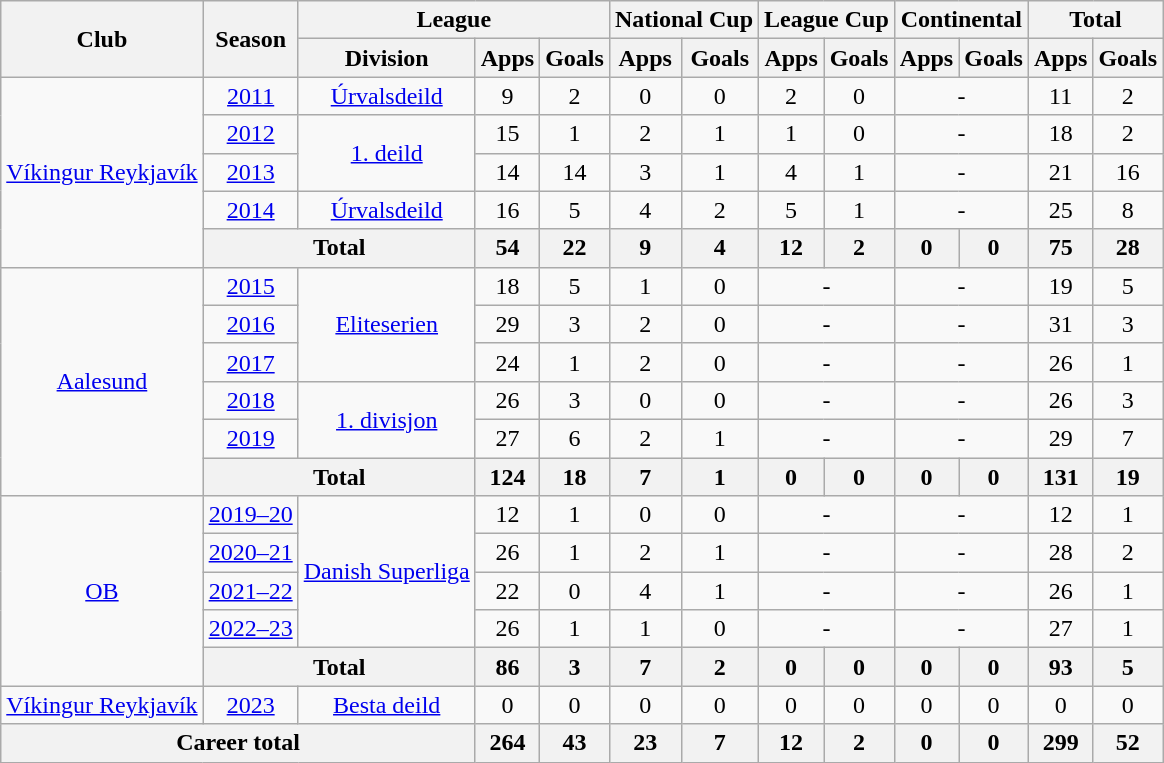<table class="wikitable" style="text-align: center;">
<tr>
<th rowspan="2">Club</th>
<th rowspan="2">Season</th>
<th colspan="3">League</th>
<th colspan="2">National Cup</th>
<th colspan="2">League Cup</th>
<th colspan="2">Continental</th>
<th colspan="2">Total</th>
</tr>
<tr>
<th>Division</th>
<th>Apps</th>
<th>Goals</th>
<th>Apps</th>
<th>Goals</th>
<th>Apps</th>
<th>Goals</th>
<th>Apps</th>
<th>Goals</th>
<th>Apps</th>
<th>Goals</th>
</tr>
<tr>
<td rowspan="5" valign="center"><a href='#'>Víkingur Reykjavík</a></td>
<td><a href='#'>2011</a></td>
<td rowspan="1" valign="center"><a href='#'>Úrvalsdeild</a></td>
<td>9</td>
<td>2</td>
<td>0</td>
<td>0</td>
<td>2</td>
<td>0</td>
<td colspan="2">-</td>
<td>11</td>
<td>2</td>
</tr>
<tr>
<td><a href='#'>2012</a></td>
<td rowspan="2" valign="center"><a href='#'>1. deild</a></td>
<td>15</td>
<td>1</td>
<td>2</td>
<td>1</td>
<td>1</td>
<td>0</td>
<td colspan="2">-</td>
<td>18</td>
<td>2</td>
</tr>
<tr>
<td><a href='#'>2013</a></td>
<td>14</td>
<td>14</td>
<td>3</td>
<td>1</td>
<td>4</td>
<td>1</td>
<td colspan="2">-</td>
<td>21</td>
<td>16</td>
</tr>
<tr>
<td><a href='#'>2014</a></td>
<td rowspan="1" valign="center"><a href='#'>Úrvalsdeild</a></td>
<td>16</td>
<td>5</td>
<td>4</td>
<td>2</td>
<td>5</td>
<td>1</td>
<td colspan="2">-</td>
<td>25</td>
<td>8</td>
</tr>
<tr>
<th colspan="2">Total</th>
<th>54</th>
<th>22</th>
<th>9</th>
<th>4</th>
<th>12</th>
<th>2</th>
<th>0</th>
<th>0</th>
<th>75</th>
<th>28</th>
</tr>
<tr>
<td rowspan="6" valign="center"><a href='#'>Aalesund</a></td>
<td><a href='#'>2015</a></td>
<td rowspan="3" valign="center"><a href='#'>Eliteserien</a></td>
<td>18</td>
<td>5</td>
<td>1</td>
<td>0</td>
<td colspan="2">-</td>
<td colspan="2">-</td>
<td>19</td>
<td>5</td>
</tr>
<tr>
<td><a href='#'>2016</a></td>
<td>29</td>
<td>3</td>
<td>2</td>
<td>0</td>
<td colspan="2">-</td>
<td colspan="2">-</td>
<td>31</td>
<td>3</td>
</tr>
<tr>
<td><a href='#'>2017</a></td>
<td>24</td>
<td>1</td>
<td>2</td>
<td>0</td>
<td colspan="2">-</td>
<td colspan="2">-</td>
<td>26</td>
<td>1</td>
</tr>
<tr>
<td><a href='#'>2018</a></td>
<td rowspan="2" valign="center"><a href='#'>1. divisjon</a></td>
<td>26</td>
<td>3</td>
<td>0</td>
<td>0</td>
<td colspan="2">-</td>
<td colspan="2">-</td>
<td>26</td>
<td>3</td>
</tr>
<tr>
<td><a href='#'>2019</a></td>
<td>27</td>
<td>6</td>
<td>2</td>
<td>1</td>
<td colspan="2">-</td>
<td colspan="2">-</td>
<td>29</td>
<td>7</td>
</tr>
<tr>
<th colspan="2">Total</th>
<th>124</th>
<th>18</th>
<th>7</th>
<th>1</th>
<th>0</th>
<th>0</th>
<th>0</th>
<th>0</th>
<th>131</th>
<th>19</th>
</tr>
<tr>
<td rowspan="5" valign="center"><a href='#'>OB</a></td>
<td><a href='#'>2019–20</a></td>
<td rowspan="4" valign="center"><a href='#'>Danish Superliga</a></td>
<td>12</td>
<td>1</td>
<td>0</td>
<td>0</td>
<td colspan="2">-</td>
<td colspan="2">-</td>
<td>12</td>
<td>1</td>
</tr>
<tr>
<td><a href='#'>2020–21</a></td>
<td>26</td>
<td>1</td>
<td>2</td>
<td>1</td>
<td colspan="2">-</td>
<td colspan="2">-</td>
<td>28</td>
<td>2</td>
</tr>
<tr>
<td><a href='#'>2021–22</a></td>
<td>22</td>
<td>0</td>
<td>4</td>
<td>1</td>
<td colspan="2">-</td>
<td colspan="2">-</td>
<td>26</td>
<td>1</td>
</tr>
<tr>
<td><a href='#'>2022–23</a></td>
<td>26</td>
<td>1</td>
<td>1</td>
<td>0</td>
<td colspan="2">-</td>
<td colspan="2">-</td>
<td>27</td>
<td>1</td>
</tr>
<tr>
<th colspan="2">Total</th>
<th>86</th>
<th>3</th>
<th>7</th>
<th>2</th>
<th>0</th>
<th>0</th>
<th>0</th>
<th>0</th>
<th>93</th>
<th>5</th>
</tr>
<tr>
<td rowspan="1" valign="center"><a href='#'>Víkingur Reykjavík</a></td>
<td><a href='#'>2023</a></td>
<td rowspan="1" valign="center"><a href='#'>Besta deild</a></td>
<td>0</td>
<td>0</td>
<td>0</td>
<td>0</td>
<td>0</td>
<td>0</td>
<td>0</td>
<td>0</td>
<td>0</td>
<td>0</td>
</tr>
<tr>
<th colspan="3">Career total</th>
<th>264</th>
<th>43</th>
<th>23</th>
<th>7</th>
<th>12</th>
<th>2</th>
<th>0</th>
<th>0</th>
<th>299</th>
<th>52</th>
</tr>
</table>
